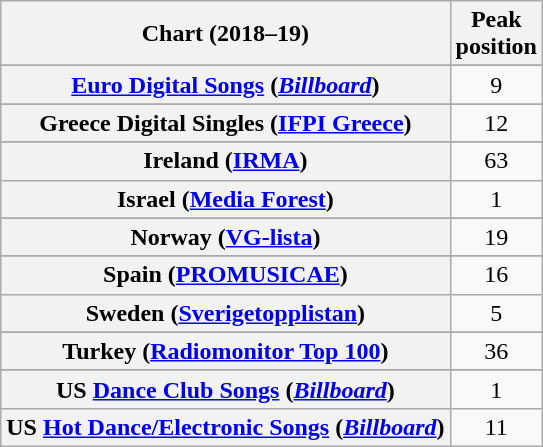<table class="wikitable sortable plainrowheaders" style="text-align:center">
<tr>
<th scope="col">Chart (2018–19)</th>
<th scope="col">Peak<br> position</th>
</tr>
<tr>
</tr>
<tr>
</tr>
<tr>
</tr>
<tr>
</tr>
<tr>
<th scope="row"><a href='#'>Euro Digital Songs</a> (<em><a href='#'>Billboard</a></em>)</th>
<td>9</td>
</tr>
<tr>
</tr>
<tr>
</tr>
<tr>
</tr>
<tr>
<th scope="row">Greece Digital Singles (<a href='#'>IFPI Greece</a>)</th>
<td>12</td>
</tr>
<tr>
</tr>
<tr>
<th scope="row">Ireland (<a href='#'>IRMA</a>)</th>
<td>63</td>
</tr>
<tr>
<th scope="row">Israel (<a href='#'>Media Forest</a>)</th>
<td>1</td>
</tr>
<tr>
</tr>
<tr>
<th scope="row">Norway (<a href='#'>VG-lista</a>)</th>
<td>19</td>
</tr>
<tr>
</tr>
<tr>
<th scope="row">Spain (<a href='#'>PROMUSICAE</a>)</th>
<td>16</td>
</tr>
<tr>
<th scope="row">Sweden (<a href='#'>Sverigetopplistan</a>)</th>
<td>5</td>
</tr>
<tr>
</tr>
<tr>
<th scope="row">Turkey (<a href='#'>Radiomonitor Top 100</a>)</th>
<td>36</td>
</tr>
<tr>
</tr>
<tr>
<th scope="row">US <a href='#'>Dance Club Songs</a> (<em><a href='#'>Billboard</a></em>)</th>
<td>1</td>
</tr>
<tr>
<th scope="row">US <a href='#'>Hot Dance/Electronic Songs</a> (<em><a href='#'>Billboard</a></em>)</th>
<td>11</td>
</tr>
</table>
